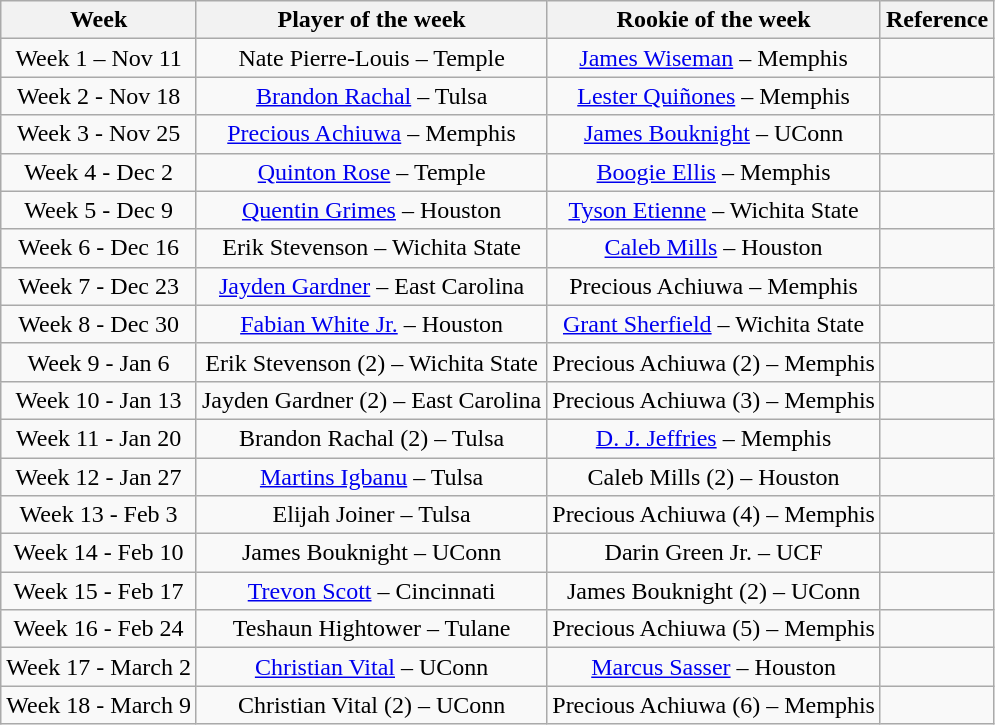<table class="wikitable" border="1" style="text-align:center">
<tr>
<th>Week</th>
<th>Player of the week</th>
<th>Rookie of the week</th>
<th>Reference</th>
</tr>
<tr>
<td>Week 1 – Nov 11</td>
<td>Nate Pierre-Louis – Temple</td>
<td><a href='#'>James Wiseman</a> – Memphis</td>
<td></td>
</tr>
<tr>
<td>Week 2 - Nov 18</td>
<td><a href='#'>Brandon Rachal</a> – Tulsa</td>
<td><a href='#'>Lester Quiñones</a> – Memphis</td>
<td></td>
</tr>
<tr>
<td>Week 3 - Nov 25</td>
<td><a href='#'>Precious Achiuwa</a> – Memphis</td>
<td><a href='#'>James Bouknight</a> – UConn</td>
<td></td>
</tr>
<tr>
<td>Week 4 - Dec 2</td>
<td><a href='#'>Quinton Rose</a> – Temple</td>
<td><a href='#'>Boogie Ellis</a> – Memphis</td>
<td></td>
</tr>
<tr>
<td>Week 5 - Dec 9</td>
<td><a href='#'>Quentin Grimes</a> – Houston</td>
<td><a href='#'>Tyson Etienne</a> – Wichita State</td>
<td></td>
</tr>
<tr>
<td>Week 6 - Dec 16</td>
<td>Erik Stevenson – Wichita State</td>
<td><a href='#'>Caleb Mills</a> – Houston</td>
<td></td>
</tr>
<tr>
<td>Week 7 - Dec 23</td>
<td><a href='#'>Jayden Gardner</a> – East Carolina</td>
<td>Precious Achiuwa – Memphis</td>
<td></td>
</tr>
<tr>
<td>Week 8 - Dec 30</td>
<td><a href='#'>Fabian White Jr.</a> – Houston</td>
<td><a href='#'>Grant Sherfield</a> – Wichita State</td>
<td></td>
</tr>
<tr>
<td>Week 9 - Jan 6</td>
<td>Erik Stevenson (2) – Wichita State</td>
<td>Precious Achiuwa (2) – Memphis</td>
<td></td>
</tr>
<tr>
<td>Week 10 - Jan 13</td>
<td>Jayden Gardner (2) – East Carolina</td>
<td>Precious Achiuwa (3) – Memphis</td>
<td></td>
</tr>
<tr>
<td>Week 11 - Jan 20</td>
<td>Brandon Rachal (2) – Tulsa</td>
<td><a href='#'>D. J. Jeffries</a> – Memphis</td>
<td></td>
</tr>
<tr>
<td>Week 12 - Jan 27</td>
<td><a href='#'>Martins Igbanu</a> – Tulsa</td>
<td>Caleb Mills (2) – Houston</td>
<td></td>
</tr>
<tr>
<td>Week 13 - Feb 3</td>
<td>Elijah Joiner – Tulsa</td>
<td>Precious Achiuwa (4) – Memphis</td>
<td></td>
</tr>
<tr>
<td>Week 14 - Feb 10</td>
<td>James Bouknight – UConn</td>
<td>Darin Green Jr. – UCF</td>
<td></td>
</tr>
<tr>
<td>Week 15 - Feb 17</td>
<td><a href='#'>Trevon Scott</a> – Cincinnati</td>
<td>James Bouknight (2) – UConn</td>
<td></td>
</tr>
<tr>
<td>Week 16 - Feb 24</td>
<td>Teshaun Hightower – Tulane</td>
<td>Precious Achiuwa (5) – Memphis</td>
<td></td>
</tr>
<tr>
<td>Week 17 - March 2</td>
<td><a href='#'>Christian Vital</a> – UConn</td>
<td><a href='#'>Marcus Sasser</a> – Houston</td>
<td></td>
</tr>
<tr>
<td>Week 18 - March 9</td>
<td>Christian Vital (2) – UConn</td>
<td>Precious Achiuwa (6) – Memphis</td>
<td></td>
</tr>
</table>
